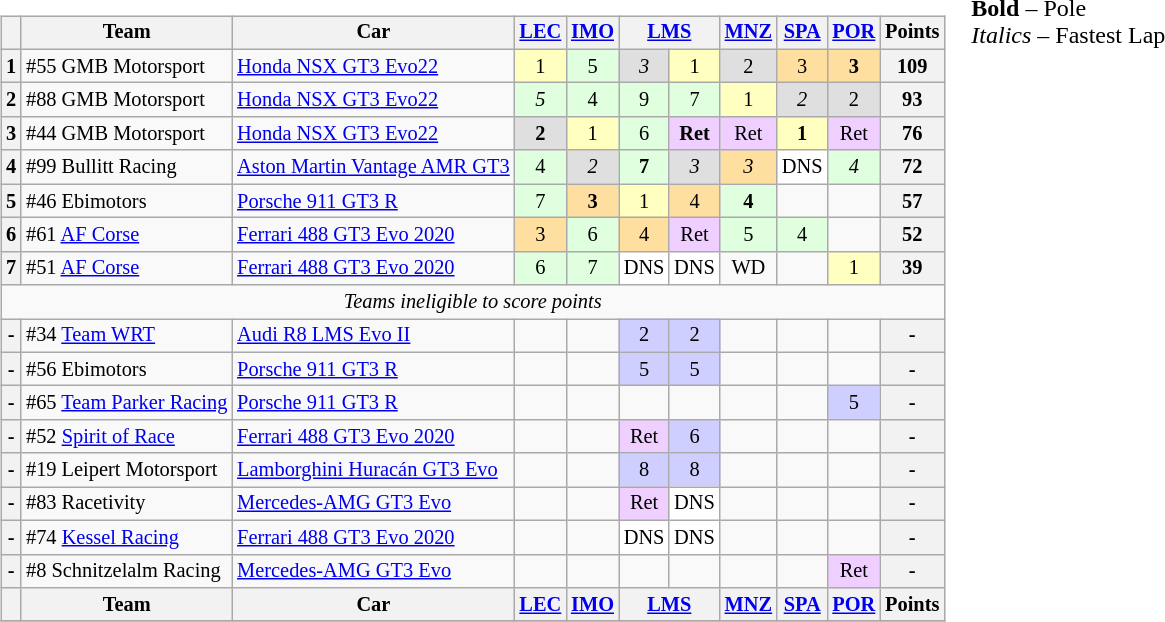<table>
<tr>
<td valign="top"><br><table class="wikitable" style="font-size:85%; text-align:center;">
<tr>
<th></th>
<th>Team</th>
<th>Car</th>
<th><a href='#'>LEC</a><br></th>
<th><a href='#'>IMO</a><br></th>
<th colspan=2><a href='#'>LMS</a><br></th>
<th><a href='#'>MNZ</a><br></th>
<th><a href='#'>SPA</a><br></th>
<th><a href='#'>POR</a><br></th>
<th>Points</th>
</tr>
<tr>
<th>1</th>
<td align=left> #55 GMB Motorsport</td>
<td align=left><a href='#'>Honda NSX GT3 Evo22</a></td>
<td style="background:#ffffbf;">1</td>
<td style="background:#dfffdf;">5</td>
<td style="background:#dfdfdf;"><em>3</em></td>
<td style="background:#ffffbf;">1</td>
<td style="background:#dfdfdf;">2</td>
<td style="background:#ffdf9f;">3</td>
<td style="background:#ffdf9f;"><strong>3</strong></td>
<th>109</th>
</tr>
<tr>
<th>2</th>
<td align=left> #88 GMB Motorsport</td>
<td align=left><a href='#'>Honda NSX GT3 Evo22</a></td>
<td style="background:#dfffdf;"><em>5</em></td>
<td style="background:#dfffdf;">4</td>
<td style="background:#dfffdf;">9</td>
<td style="background:#dfffdf;">7</td>
<td style="background:#ffffbf;">1</td>
<td style="background:#dfdfdf;"><em>2</em></td>
<td style="background:#dfdfdf;">2</td>
<th>93</th>
</tr>
<tr>
<th>3</th>
<td align=left> #44 GMB Motorsport</td>
<td align=left><a href='#'>Honda NSX GT3 Evo22</a></td>
<td style="background:#dfdfdf;"><strong>2</strong></td>
<td style="background:#ffffbf;">1</td>
<td style="background:#dfffdf;">6</td>
<td style="background:#efcfff;"><strong>Ret</strong></td>
<td style="background:#efcfff;">Ret</td>
<td style="background:#ffffbf;"><strong>1</strong></td>
<td style="background:#efcfff;">Ret</td>
<th>76</th>
</tr>
<tr>
<th>4</th>
<td align=left> #99 Bullitt Racing</td>
<td align=left><a href='#'>Aston Martin Vantage AMR GT3</a></td>
<td style="background:#dfffdf;">4</td>
<td style="background:#dfdfdf;"><em>2</em></td>
<td style="background:#dfffdf;"><strong>7</strong></td>
<td style="background:#dfdfdf;"><em>3</em></td>
<td style="background:#ffdf9f;"><em>3</em></td>
<td style="background:#ffffff;">DNS</td>
<td style="background:#dfffdf;"><em>4</em></td>
<th>72</th>
</tr>
<tr>
<th>5</th>
<td align=left> #46 Ebimotors</td>
<td align=left><a href='#'>Porsche 911 GT3 R</a></td>
<td style="background:#dfffdf;">7</td>
<td style="background:#ffdf9f;"><strong>3</strong></td>
<td style="background:#ffffbf;">1</td>
<td style="background:#ffdf9f;">4</td>
<td style="background:#dfffdf;"><strong>4</strong></td>
<td></td>
<td></td>
<th>57</th>
</tr>
<tr>
<th>6</th>
<td align=left> #61 <a href='#'>AF Corse</a></td>
<td align=left><a href='#'>Ferrari 488 GT3 Evo 2020</a></td>
<td style="background:#ffdf9f;">3</td>
<td style="background:#dfffdf;">6</td>
<td style="background:#ffdf9f;">4</td>
<td style="background:#efcfff;">Ret</td>
<td style="background:#dfffdf;">5</td>
<td style="background:#dfffdf;">4</td>
<td></td>
<th>52</th>
</tr>
<tr>
<th>7</th>
<td align=left> #51 <a href='#'>AF Corse</a></td>
<td align=left><a href='#'>Ferrari 488 GT3 Evo 2020</a></td>
<td style="background:#dfffdf;">6</td>
<td style="background:#dfffdf;">7</td>
<td style="background:#ffffff;">DNS</td>
<td style="background:#ffffff;">DNS</td>
<td>WD</td>
<td></td>
<td style="background:#ffffbf;">1</td>
<th>39</th>
</tr>
<tr>
<td colspan=11><em>Teams ineligible to score points</em></td>
</tr>
<tr>
<th>-</th>
<td align=left> #34 <a href='#'>Team WRT</a></td>
<td align=left><a href='#'>Audi R8 LMS Evo II</a></td>
<td></td>
<td></td>
<td style="background:#cfcfff;">2</td>
<td style="background:#cfcfff;">2</td>
<td></td>
<td></td>
<td></td>
<th>-</th>
</tr>
<tr>
<th>-</th>
<td align=left> #56 Ebimotors</td>
<td align=left><a href='#'>Porsche 911 GT3 R</a></td>
<td></td>
<td></td>
<td style="background:#cfcfff;">5</td>
<td style="background:#cfcfff;">5</td>
<td></td>
<td></td>
<td></td>
<th>-</th>
</tr>
<tr>
<th>-</th>
<td align=left> #65 <a href='#'>Team Parker Racing</a></td>
<td align=left><a href='#'>Porsche 911 GT3 R</a></td>
<td></td>
<td></td>
<td></td>
<td></td>
<td></td>
<td></td>
<td style="background:#cfcfff;">5</td>
<th>-</th>
</tr>
<tr>
<th>-</th>
<td align=left> #52 <a href='#'>Spirit of Race</a></td>
<td align=left><a href='#'>Ferrari 488 GT3 Evo 2020</a></td>
<td></td>
<td></td>
<td style="background:#efcfff;">Ret</td>
<td style="background:#cfcfff;">6</td>
<td></td>
<td></td>
<td></td>
<th>-</th>
</tr>
<tr>
<th>-</th>
<td align=left> #19 Leipert Motorsport</td>
<td align=left><a href='#'>Lamborghini Huracán GT3 Evo</a></td>
<td></td>
<td></td>
<td style="background:#cfcfff;">8</td>
<td style="background:#cfcfff;">8</td>
<td></td>
<td></td>
<td></td>
<th>-</th>
</tr>
<tr>
<th>-</th>
<td align=left> #83 Racetivity</td>
<td align=left><a href='#'>Mercedes-AMG GT3 Evo</a></td>
<td></td>
<td></td>
<td style="background:#efcfff;">Ret</td>
<td style="background:#ffffff;">DNS</td>
<td></td>
<td></td>
<td></td>
<th>-</th>
</tr>
<tr>
<th>-</th>
<td align=left> #74 <a href='#'>Kessel Racing</a></td>
<td align=left><a href='#'>Ferrari 488 GT3 Evo 2020</a></td>
<td></td>
<td></td>
<td style="background:#ffffff;">DNS</td>
<td style="background:#ffffff;">DNS</td>
<td></td>
<td></td>
<td></td>
<th>-</th>
</tr>
<tr>
<th>-</th>
<td align=left> #8 Schnitzelalm Racing</td>
<td align=left><a href='#'>Mercedes-AMG GT3 Evo</a></td>
<td></td>
<td></td>
<td></td>
<td></td>
<td></td>
<td></td>
<td style="background:#efcfff;">Ret</td>
<th>-</th>
</tr>
<tr>
<th></th>
<th>Team</th>
<th>Car</th>
<th><a href='#'>LEC</a><br></th>
<th><a href='#'>IMO</a><br></th>
<th colspan=2><a href='#'>LMS</a><br></th>
<th><a href='#'>MNZ</a><br></th>
<th><a href='#'>SPA</a><br></th>
<th><a href='#'>POR</a><br></th>
<th>Points</th>
</tr>
<tr>
</tr>
</table>
</td>
<td valign="top"><br>
<span><strong>Bold</strong> – Pole<br><em>Italics</em> – Fastest Lap</span></td>
</tr>
</table>
